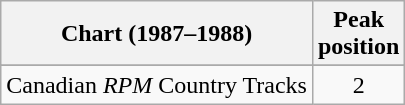<table class="wikitable sortable">
<tr>
<th align="left">Chart (1987–1988)</th>
<th align="center">Peak<br>position</th>
</tr>
<tr>
</tr>
<tr>
<td align="left">Canadian <em>RPM</em> Country Tracks</td>
<td align="center">2</td>
</tr>
</table>
